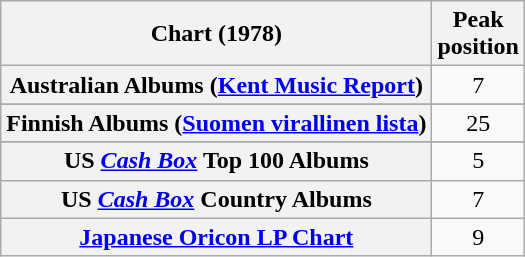<table class="wikitable sortable plainrowheaders">
<tr>
<th>Chart (1978)</th>
<th>Peak<br>position</th>
</tr>
<tr>
<th scope="row">Australian Albums (<a href='#'>Kent Music Report</a>)</th>
<td align="center">7</td>
</tr>
<tr>
</tr>
<tr>
</tr>
<tr>
<th scope="row">Finnish Albums (<a href='#'>Suomen virallinen lista</a>)</th>
<td align="center">25</td>
</tr>
<tr>
</tr>
<tr>
</tr>
<tr>
</tr>
<tr>
</tr>
<tr>
</tr>
<tr>
</tr>
<tr>
<th scope="row">US <em><a href='#'>Cash Box</a></em> Top 100 Albums</th>
<td align="center">5</td>
</tr>
<tr>
<th scope="row">US <em><a href='#'>Cash Box</a></em> Country Albums</th>
<td align="center">7</td>
</tr>
<tr>
<th scope="row"><a href='#'>Japanese Oricon LP Chart</a></th>
<td align="center">9</td>
</tr>
</table>
